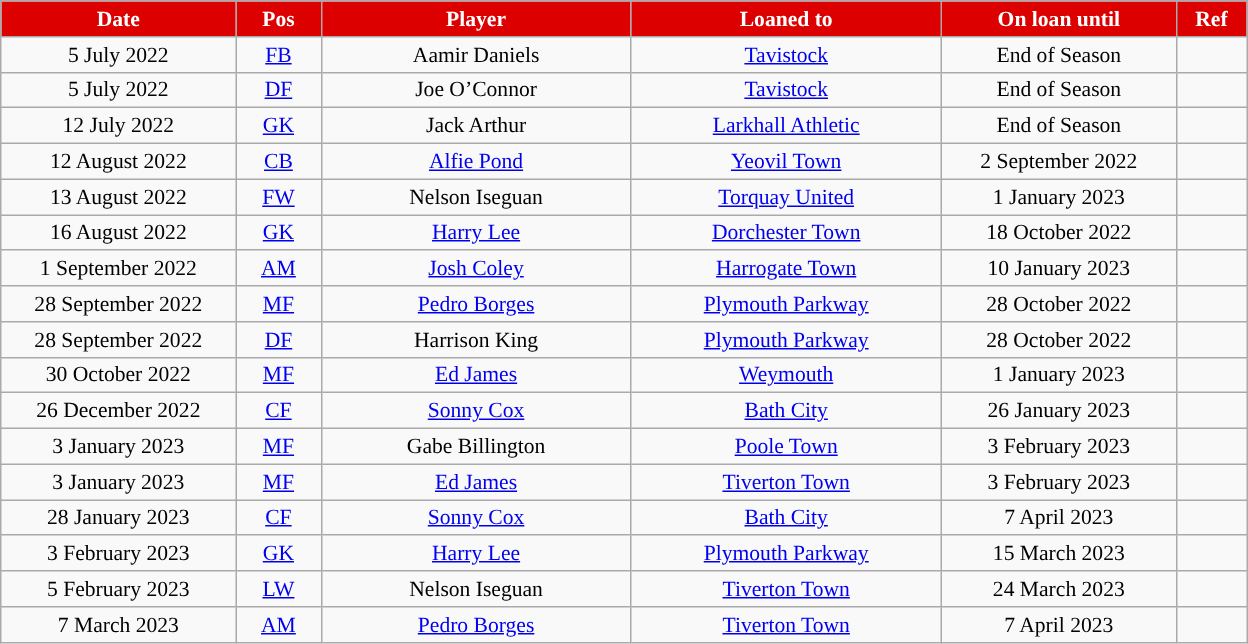<table class="wikitable"  style="text-align:center; font-size:90%; ">
<tr>
<th style="background:#DD0000; color:#FFFFFF; width:150px; ">Date</th>
<th style="background:#DD0000; color:#FFFFFF; width:50px; ">Pos</th>
<th style="background:#DD0000; color:#FFFFFF; width:200px; ">Player</th>
<th style="background:#DD0000; color:#FFFFFF; width:200px; ">Loaned to</th>
<th style="background:#DD0000; color:#FFFFFF; width:150px; ">On loan until</th>
<th style="background:#DD0000; color:#FFFFFF; width:40px; ">Ref</th>
</tr>
<tr>
<td>5 July 2022</td>
<td><a href='#'>FB</a></td>
<td> Aamir Daniels</td>
<td> <a href='#'>Tavistock</a></td>
<td>End of Season</td>
<td></td>
</tr>
<tr>
<td>5 July 2022</td>
<td><a href='#'>DF</a></td>
<td> Joe O’Connor</td>
<td> <a href='#'>Tavistock</a></td>
<td>End of Season</td>
<td></td>
</tr>
<tr>
<td>12 July 2022</td>
<td><a href='#'>GK</a></td>
<td> Jack Arthur</td>
<td> <a href='#'>Larkhall Athletic</a></td>
<td>End of Season</td>
<td></td>
</tr>
<tr>
<td>12 August 2022</td>
<td><a href='#'>CB</a></td>
<td> <a href='#'>Alfie Pond</a></td>
<td> <a href='#'>Yeovil Town</a></td>
<td>2 September 2022</td>
<td></td>
</tr>
<tr>
<td>13 August 2022</td>
<td><a href='#'>FW</a></td>
<td> Nelson Iseguan</td>
<td> <a href='#'>Torquay United</a></td>
<td>1 January 2023</td>
<td></td>
</tr>
<tr>
<td>16 August 2022</td>
<td><a href='#'>GK</a></td>
<td> <a href='#'>Harry Lee</a></td>
<td> <a href='#'>Dorchester Town</a></td>
<td>18 October 2022</td>
<td></td>
</tr>
<tr>
<td>1 September 2022</td>
<td><a href='#'>AM</a></td>
<td> <a href='#'>Josh Coley</a></td>
<td> <a href='#'>Harrogate Town</a></td>
<td>10 January 2023</td>
<td></td>
</tr>
<tr>
<td>28 September 2022</td>
<td><a href='#'>MF</a></td>
<td> <a href='#'>Pedro Borges</a></td>
<td> <a href='#'>Plymouth Parkway</a></td>
<td>28 October 2022</td>
<td></td>
</tr>
<tr>
<td>28 September 2022</td>
<td><a href='#'>DF</a></td>
<td> Harrison King</td>
<td> <a href='#'>Plymouth Parkway</a></td>
<td>28 October 2022</td>
<td></td>
</tr>
<tr>
<td>30 October 2022</td>
<td><a href='#'>MF</a></td>
<td> <a href='#'>Ed James</a></td>
<td> <a href='#'>Weymouth</a></td>
<td>1 January 2023</td>
<td></td>
</tr>
<tr>
<td>26 December 2022</td>
<td><a href='#'>CF</a></td>
<td> <a href='#'>Sonny Cox</a></td>
<td> <a href='#'>Bath City</a></td>
<td>26 January 2023</td>
<td></td>
</tr>
<tr>
<td>3 January 2023</td>
<td><a href='#'>MF</a></td>
<td> Gabe Billington</td>
<td> <a href='#'>Poole Town</a></td>
<td>3 February 2023</td>
<td></td>
</tr>
<tr>
<td>3 January 2023</td>
<td><a href='#'>MF</a></td>
<td> <a href='#'>Ed James</a></td>
<td> <a href='#'>Tiverton Town</a></td>
<td>3 February 2023</td>
<td></td>
</tr>
<tr>
<td>28 January 2023</td>
<td><a href='#'>CF</a></td>
<td> <a href='#'>Sonny Cox</a></td>
<td> <a href='#'>Bath City</a></td>
<td>7 April 2023</td>
<td></td>
</tr>
<tr>
<td>3 February 2023</td>
<td><a href='#'>GK</a></td>
<td> <a href='#'>Harry Lee</a></td>
<td> <a href='#'>Plymouth Parkway</a></td>
<td>15 March 2023</td>
<td></td>
</tr>
<tr>
<td>5 February 2023</td>
<td><a href='#'>LW</a></td>
<td> Nelson Iseguan</td>
<td> <a href='#'>Tiverton Town</a></td>
<td>24 March 2023</td>
<td></td>
</tr>
<tr>
<td>7 March 2023</td>
<td><a href='#'>AM</a></td>
<td> <a href='#'>Pedro Borges</a></td>
<td> <a href='#'>Tiverton Town</a></td>
<td>7 April 2023</td>
<td></td>
</tr>
</table>
